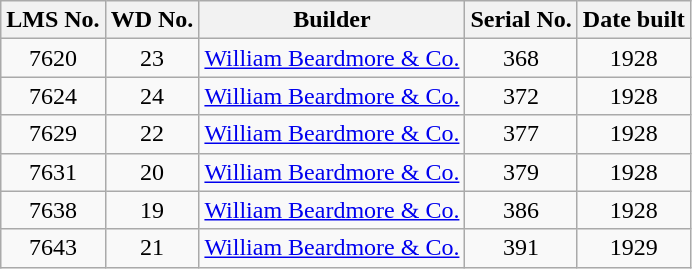<table class="wikitable sortable" style=text-align:center>
<tr>
<th>LMS No.</th>
<th>WD No.</th>
<th>Builder</th>
<th>Serial No.</th>
<th>Date built</th>
</tr>
<tr>
<td>7620</td>
<td>23</td>
<td><a href='#'>William Beardmore & Co.</a></td>
<td>368</td>
<td>1928</td>
</tr>
<tr>
<td>7624</td>
<td>24</td>
<td><a href='#'>William Beardmore & Co.</a></td>
<td>372</td>
<td>1928</td>
</tr>
<tr>
<td>7629</td>
<td>22</td>
<td><a href='#'>William Beardmore & Co.</a></td>
<td>377</td>
<td>1928</td>
</tr>
<tr>
<td>7631</td>
<td>20</td>
<td><a href='#'>William Beardmore & Co.</a></td>
<td>379</td>
<td>1928</td>
</tr>
<tr>
<td>7638</td>
<td>19</td>
<td><a href='#'>William Beardmore & Co.</a></td>
<td>386</td>
<td>1928</td>
</tr>
<tr>
<td>7643</td>
<td>21</td>
<td><a href='#'>William Beardmore & Co.</a></td>
<td>391</td>
<td>1929</td>
</tr>
</table>
